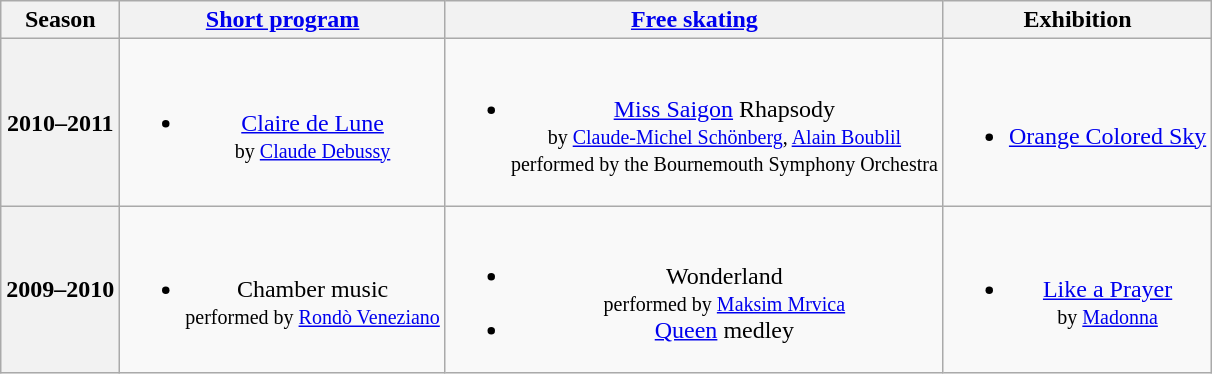<table class="wikitable" style="text-align:center">
<tr>
<th>Season</th>
<th><a href='#'>Short program</a></th>
<th><a href='#'>Free skating</a></th>
<th>Exhibition</th>
</tr>
<tr>
<th>2010–2011 <br> </th>
<td><br><ul><li><a href='#'>Claire de Lune</a> <br><small> by <a href='#'>Claude Debussy</a> </small></li></ul></td>
<td><br><ul><li><a href='#'>Miss Saigon</a> Rhapsody <br><small> by <a href='#'>Claude-Michel Schönberg</a>, <a href='#'>Alain Boublil</a> <br> performed by the Bournemouth Symphony Orchestra </small></li></ul></td>
<td><br><ul><li><a href='#'>Orange Colored Sky</a></li></ul></td>
</tr>
<tr>
<th>2009–2010 <br> </th>
<td><br><ul><li>Chamber music <br><small> performed by <a href='#'>Rondò Veneziano</a> </small></li></ul></td>
<td><br><ul><li>Wonderland <br><small> performed by <a href='#'>Maksim Mrvica</a> </small></li><li><a href='#'>Queen</a> medley</li></ul></td>
<td><br><ul><li><a href='#'>Like a Prayer</a> <br><small> by <a href='#'>Madonna</a> </small></li></ul></td>
</tr>
</table>
